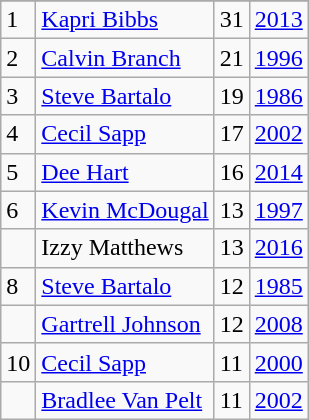<table class="wikitable">
<tr>
</tr>
<tr>
<td>1</td>
<td><a href='#'>Kapri Bibbs</a></td>
<td>31</td>
<td><a href='#'>2013</a></td>
</tr>
<tr>
<td>2</td>
<td><a href='#'>Calvin Branch</a></td>
<td>21</td>
<td><a href='#'>1996</a></td>
</tr>
<tr>
<td>3</td>
<td><a href='#'>Steve Bartalo</a></td>
<td>19</td>
<td><a href='#'>1986</a></td>
</tr>
<tr>
<td>4</td>
<td><a href='#'>Cecil Sapp</a></td>
<td>17</td>
<td><a href='#'>2002</a></td>
</tr>
<tr>
<td>5</td>
<td><a href='#'>Dee Hart</a></td>
<td>16</td>
<td><a href='#'>2014</a></td>
</tr>
<tr>
<td>6</td>
<td><a href='#'>Kevin McDougal</a></td>
<td>13</td>
<td><a href='#'>1997</a></td>
</tr>
<tr>
<td></td>
<td>Izzy Matthews</td>
<td>13</td>
<td><a href='#'>2016</a></td>
</tr>
<tr>
<td>8</td>
<td><a href='#'>Steve Bartalo</a></td>
<td>12</td>
<td><a href='#'>1985</a></td>
</tr>
<tr>
<td></td>
<td><a href='#'>Gartrell Johnson</a></td>
<td>12</td>
<td><a href='#'>2008</a></td>
</tr>
<tr>
<td>10</td>
<td><a href='#'>Cecil Sapp</a></td>
<td>11</td>
<td><a href='#'>2000</a></td>
</tr>
<tr>
<td></td>
<td><a href='#'>Bradlee Van Pelt</a></td>
<td>11</td>
<td><a href='#'>2002</a></td>
</tr>
</table>
